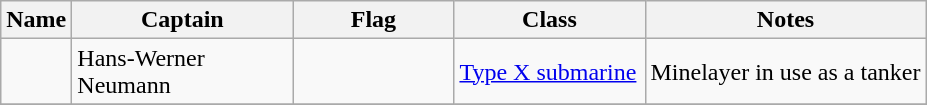<table class="wikitable sortable">
<tr>
<th scope="col" width="40px">Name</th>
<th scope="col" width="140px">Captain</th>
<th scope="col" width="100px">Flag</th>
<th scope="col" width="120px">Class</th>
<th>Notes</th>
</tr>
<tr>
<td align="left"></td>
<td align="left">Hans-Werner Neumann</td>
<td align="left"></td>
<td align="left"><a href='#'>Type X submarine</a></td>
<td align="left">Minelayer in use as a tanker</td>
</tr>
<tr>
</tr>
</table>
